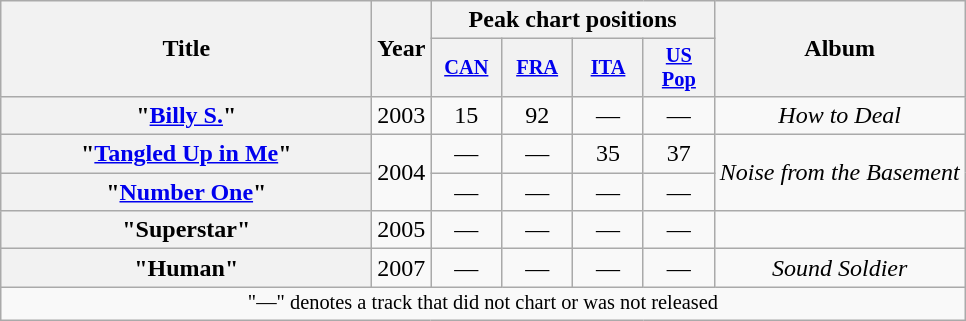<table class="wikitable plainrowheaders" style="text-align:center;">
<tr>
<th scope="col" rowspan="2" style="width:15em;">Title</th>
<th scope="col" rowspan="2">Year</th>
<th scope="col" colspan="4">Peak chart positions</th>
<th scope="col" rowspan="2">Album</th>
</tr>
<tr>
<th scope="col" style="width:3em;font-size:85%"><a href='#'>CAN</a><br></th>
<th scope="col" style="width:3em;font-size:85%"><a href='#'>FRA</a><br></th>
<th scope="col" style="width:3em;font-size:85%"><a href='#'>ITA</a><br></th>
<th scope="col" style="width:3em;font-size:85%"><a href='#'>US<br>Pop</a><br></th>
</tr>
<tr>
<th scope="row">"<a href='#'>Billy S.</a>"</th>
<td>2003</td>
<td>15</td>
<td>92</td>
<td>—</td>
<td>—</td>
<td><em>How to Deal</em></td>
</tr>
<tr>
<th scope="row">"<a href='#'>Tangled Up in Me</a>"</th>
<td rowspan="2">2004</td>
<td>—</td>
<td>—</td>
<td>35</td>
<td>37</td>
<td rowspan="2"><em>Noise from the Basement</em></td>
</tr>
<tr>
<th scope="row">"<a href='#'>Number One</a>"</th>
<td>—</td>
<td>—</td>
<td>—</td>
<td>—</td>
</tr>
<tr>
<th scope="row">"Superstar"</th>
<td>2005</td>
<td>—</td>
<td>—</td>
<td>—</td>
<td>—</td>
<td></td>
</tr>
<tr>
<th scope="row">"Human"</th>
<td>2007</td>
<td>—</td>
<td>—</td>
<td>—</td>
<td>—</td>
<td><em>Sound Soldier</em></td>
</tr>
<tr>
<td colspan="7" style="font-size:85%;">"—" denotes a track that did not chart or was not released</td>
</tr>
</table>
